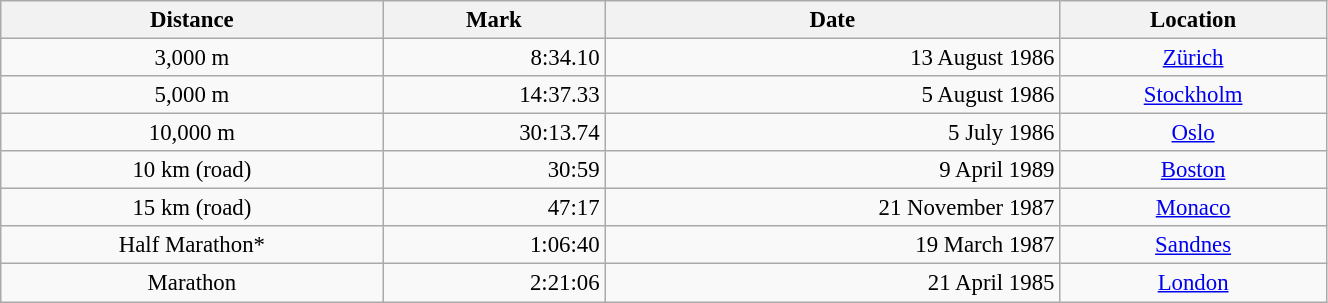<table class="wikitable" style=" text-align:center; font-size:95%;" width="70%">
<tr>
<th>Distance</th>
<th>Mark</th>
<th>Date</th>
<th>Location</th>
</tr>
<tr>
<td>3,000 m</td>
<td align=right>8:34.10</td>
<td align=right>13 August 1986</td>
<td><a href='#'>Zürich</a></td>
</tr>
<tr>
<td>5,000 m</td>
<td align=right>14:37.33</td>
<td align=right>5 August 1986</td>
<td><a href='#'>Stockholm</a></td>
</tr>
<tr>
<td>10,000 m</td>
<td align=right>30:13.74</td>
<td align=right>5 July 1986</td>
<td><a href='#'>Oslo</a></td>
</tr>
<tr>
<td>10 km (road)</td>
<td align=right>30:59</td>
<td align=right>9 April 1989</td>
<td><a href='#'>Boston</a></td>
</tr>
<tr>
<td>15 km (road)</td>
<td align=right>47:17</td>
<td align=right>21 November 1987</td>
<td><a href='#'>Monaco</a></td>
</tr>
<tr>
<td>Half Marathon*</td>
<td align=right>1:06:40</td>
<td align=right>19 March 1987</td>
<td><a href='#'>Sandnes</a></td>
</tr>
<tr>
<td>Marathon</td>
<td align=right>2:21:06</td>
<td align=right>21 April 1985</td>
<td><a href='#'>London</a></td>
</tr>
</table>
